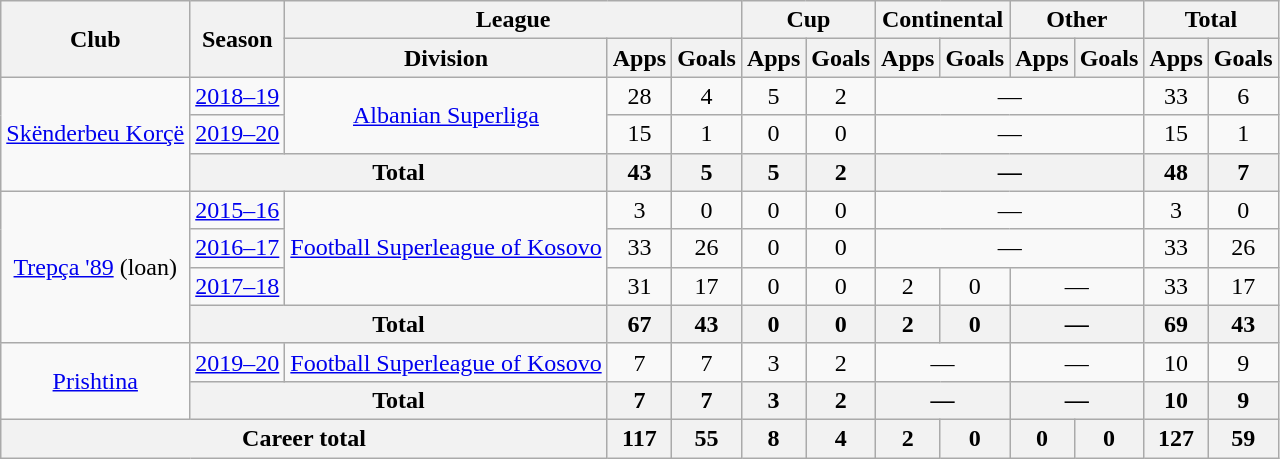<table class="wikitable" style="text-align:center">
<tr>
<th rowspan="2">Club</th>
<th rowspan="2">Season</th>
<th colspan="3">League</th>
<th colspan="2">Cup</th>
<th colspan="2">Continental</th>
<th colspan="2">Other</th>
<th colspan="2">Total</th>
</tr>
<tr>
<th>Division</th>
<th>Apps</th>
<th>Goals</th>
<th>Apps</th>
<th>Goals</th>
<th>Apps</th>
<th>Goals</th>
<th>Apps</th>
<th>Goals</th>
<th>Apps</th>
<th>Goals</th>
</tr>
<tr>
<td rowspan="3" valign="center"><a href='#'>Skënderbeu Korçë</a></td>
<td><a href='#'>2018–19</a></td>
<td rowspan="2"><a href='#'>Albanian Superliga</a></td>
<td>28</td>
<td>4</td>
<td>5</td>
<td>2</td>
<td colspan="4">—</td>
<td>33</td>
<td>6</td>
</tr>
<tr>
<td><a href='#'>2019–20</a></td>
<td>15</td>
<td>1</td>
<td>0</td>
<td>0</td>
<td colspan="4">—</td>
<td>15</td>
<td>1</td>
</tr>
<tr>
<th colspan="2">Total</th>
<th>43</th>
<th>5</th>
<th>5</th>
<th>2</th>
<th colspan="4">—</th>
<th>48</th>
<th>7</th>
</tr>
<tr>
<td rowspan="4" valign="center"><a href='#'>Trepça '89</a> (loan)</td>
<td><a href='#'>2015–16</a></td>
<td rowspan="3"><a href='#'>Football Superleague of Kosovo</a></td>
<td>3</td>
<td>0</td>
<td>0</td>
<td>0</td>
<td colspan="4">—</td>
<td>3</td>
<td>0</td>
</tr>
<tr>
<td><a href='#'>2016–17</a></td>
<td>33</td>
<td>26</td>
<td>0</td>
<td>0</td>
<td colspan="4">—</td>
<td>33</td>
<td>26</td>
</tr>
<tr>
<td><a href='#'>2017–18</a></td>
<td>31</td>
<td>17</td>
<td>0</td>
<td>0</td>
<td>2</td>
<td>0</td>
<td colspan="2">—</td>
<td>33</td>
<td>17</td>
</tr>
<tr>
<th colspan="2">Total</th>
<th>67</th>
<th>43</th>
<th>0</th>
<th>0</th>
<th>2</th>
<th>0</th>
<th colspan="2">—</th>
<th>69</th>
<th>43</th>
</tr>
<tr>
<td rowspan="2" valign="center"><a href='#'>Prishtina</a></td>
<td><a href='#'>2019–20</a></td>
<td><a href='#'>Football Superleague of Kosovo</a></td>
<td>7</td>
<td>7</td>
<td>3</td>
<td>2</td>
<td colspan="2">—</td>
<td colspan="2">—</td>
<td>10</td>
<td>9</td>
</tr>
<tr>
<th colspan="2">Total</th>
<th>7</th>
<th>7</th>
<th>3</th>
<th>2</th>
<th colspan="2">—</th>
<th colspan="2">—</th>
<th>10</th>
<th>9</th>
</tr>
<tr>
<th colspan="3">Career total</th>
<th>117</th>
<th>55</th>
<th>8</th>
<th>4</th>
<th>2</th>
<th>0</th>
<th>0</th>
<th>0</th>
<th>127</th>
<th>59</th>
</tr>
</table>
